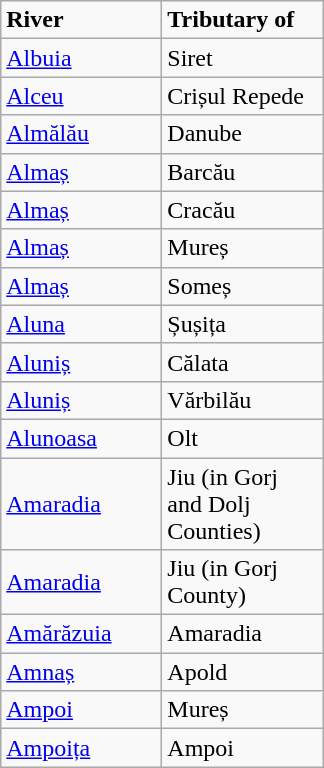<table class="wikitable">
<tr>
<td width="100pt"><strong>River</strong></td>
<td width="100pt"><strong>Tributary of</strong></td>
</tr>
<tr>
<td><a href='#'>Albuia</a></td>
<td>Siret</td>
</tr>
<tr>
<td><a href='#'>Alceu</a></td>
<td>Crișul Repede</td>
</tr>
<tr>
<td><a href='#'>Almălău</a></td>
<td>Danube</td>
</tr>
<tr>
<td><a href='#'>Almaș</a></td>
<td>Barcău</td>
</tr>
<tr>
<td><a href='#'>Almaș</a></td>
<td>Cracău</td>
</tr>
<tr>
<td><a href='#'>Almaș</a></td>
<td>Mureș</td>
</tr>
<tr>
<td><a href='#'>Almaș</a></td>
<td>Someș</td>
</tr>
<tr>
<td><a href='#'>Aluna</a></td>
<td>Șușița</td>
</tr>
<tr>
<td><a href='#'>Aluniș</a></td>
<td>Călata</td>
</tr>
<tr>
<td><a href='#'>Aluniș</a></td>
<td>Vărbilău</td>
</tr>
<tr>
<td><a href='#'>Alunoasa</a></td>
<td>Olt</td>
</tr>
<tr>
<td><a href='#'>Amaradia</a></td>
<td>Jiu (in Gorj and Dolj Counties)</td>
</tr>
<tr>
<td><a href='#'>Amaradia</a></td>
<td>Jiu (in Gorj County)</td>
</tr>
<tr>
<td><a href='#'>Amărăzuia</a></td>
<td>Amaradia</td>
</tr>
<tr>
<td><a href='#'>Amnaș</a></td>
<td>Apold</td>
</tr>
<tr>
<td><a href='#'>Ampoi</a></td>
<td>Mureș</td>
</tr>
<tr>
<td><a href='#'>Ampoița</a></td>
<td>Ampoi</td>
</tr>
</table>
